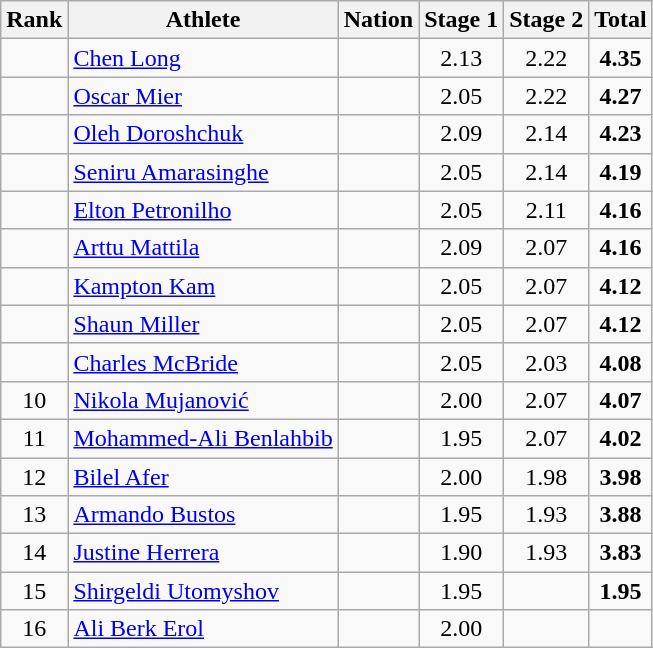<table class="wikitable sortable" style="text-align:center">
<tr>
<th>Rank</th>
<th>Athlete</th>
<th>Nation</th>
<th>Stage 1</th>
<th>Stage 2</th>
<th>Total</th>
</tr>
<tr>
<td></td>
<td align=left><a href='#'>Chen Long</a></td>
<td align=left></td>
<td>2.13</td>
<td>2.22</td>
<td><strong>4.35</strong></td>
</tr>
<tr>
<td></td>
<td align=left><a href='#'>Oscar Mier</a></td>
<td align=left></td>
<td>2.05</td>
<td>2.22</td>
<td><strong>4.27</strong></td>
</tr>
<tr>
<td></td>
<td align=left><a href='#'>Oleh Doroshchuk</a></td>
<td align=left></td>
<td>2.09</td>
<td>2.14</td>
<td><strong>4.23</strong></td>
</tr>
<tr>
<td></td>
<td align=left><a href='#'>Seniru Amarasinghe</a></td>
<td align=left></td>
<td>2.05</td>
<td>2.14</td>
<td><strong>4.19</strong></td>
</tr>
<tr>
<td></td>
<td align=left><a href='#'>Elton Petronilho</a></td>
<td align=left></td>
<td>2.05</td>
<td>2.11</td>
<td><strong>4.16</strong></td>
</tr>
<tr>
<td></td>
<td align=left><a href='#'>Arttu Mattila</a></td>
<td align=left></td>
<td>2.09</td>
<td>2.07</td>
<td><strong>4.16</strong></td>
</tr>
<tr>
<td></td>
<td align=left><a href='#'>Kampton Kam</a></td>
<td align=left></td>
<td>2.05</td>
<td>2.07</td>
<td><strong>4.12</strong></td>
</tr>
<tr>
<td></td>
<td align=left><a href='#'>Shaun Miller</a></td>
<td align=left></td>
<td>2.05</td>
<td>2.07</td>
<td><strong>4.12</strong></td>
</tr>
<tr>
<td></td>
<td align=left><a href='#'>Charles McBride</a></td>
<td align=left></td>
<td>2.05</td>
<td>2.03</td>
<td><strong>4.08</strong></td>
</tr>
<tr>
<td>10</td>
<td align=left><a href='#'>Nikola Mujanović</a></td>
<td align=left></td>
<td>2.00</td>
<td>2.07</td>
<td><strong>4.07</strong></td>
</tr>
<tr>
<td>11</td>
<td align=left><a href='#'>Mohammed-Ali Benlahbib</a></td>
<td align=left></td>
<td>1.95</td>
<td>2.07</td>
<td><strong>4.02</strong></td>
</tr>
<tr>
<td>12</td>
<td align=left><a href='#'>Bilel Afer</a></td>
<td align=left></td>
<td>2.00</td>
<td>1.98</td>
<td><strong>3.98</strong></td>
</tr>
<tr>
<td>13</td>
<td align=left><a href='#'>Armando Bustos</a></td>
<td align=left></td>
<td>1.95</td>
<td>1.93</td>
<td><strong>3.88</strong></td>
</tr>
<tr>
<td>14</td>
<td align=left><a href='#'>Justine Herrera</a></td>
<td align=left></td>
<td>1.90</td>
<td>1.93</td>
<td><strong>3.83</strong></td>
</tr>
<tr>
<td>15</td>
<td align=left><a href='#'>Shirgeldi Utomyshov</a></td>
<td align=left></td>
<td>1.95</td>
<td></td>
<td><strong>1.95</strong></td>
</tr>
<tr>
<td>16</td>
<td align=left><a href='#'>Ali Berk Erol</a></td>
<td align=left></td>
<td>2.00</td>
<td></td>
<td></td>
</tr>
</table>
